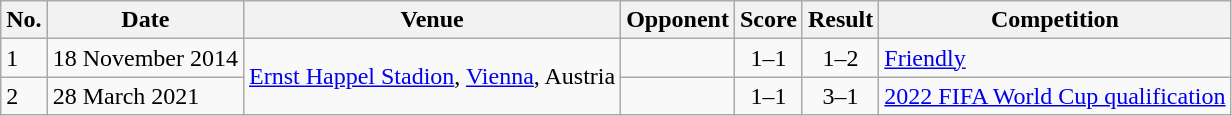<table class="wikitable" style="font-size:100%">
<tr>
<th>No.</th>
<th>Date</th>
<th>Venue</th>
<th>Opponent</th>
<th>Score</th>
<th>Result</th>
<th>Competition</th>
</tr>
<tr>
<td>1</td>
<td>18 November 2014</td>
<td rowspan=2><a href='#'>Ernst Happel Stadion</a>, <a href='#'>Vienna</a>, Austria</td>
<td></td>
<td align=center>1–1</td>
<td align=center>1–2</td>
<td><a href='#'>Friendly</a></td>
</tr>
<tr>
<td>2</td>
<td>28 March 2021</td>
<td></td>
<td align=center>1–1</td>
<td align=center>3–1</td>
<td><a href='#'>2022 FIFA World Cup qualification</a></td>
</tr>
</table>
